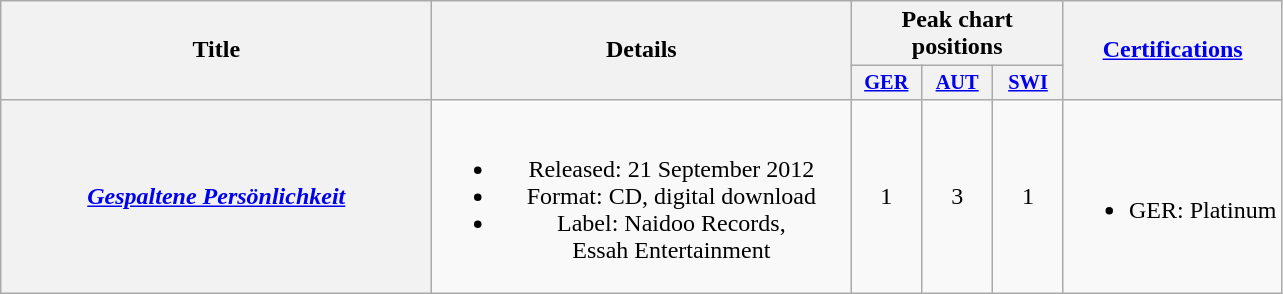<table class="wikitable plainrowheaders" style="text-align:center;" border="1">
<tr>
<th scope="col" rowspan="2" style="width:17.5em;">Title</th>
<th scope="col" rowspan="2" style="width:17em;">Details</th>
<th scope="col" colspan="3">Peak chart positions</th>
<th scope="col" rowspan="2"><a href='#'>Certifications</a></th>
</tr>
<tr>
<th scope="col" style="width:3em;font-size:85%;"><a href='#'>GER</a><br></th>
<th scope="col" style="width:3em;font-size:85%;"><a href='#'>AUT</a><br></th>
<th scope="col" style="width:3em;font-size:85%;"><a href='#'>SWI</a><br></th>
</tr>
<tr>
<th scope="row"><em><a href='#'>Gespaltene Persönlichkeit</a></em></th>
<td><br><ul><li>Released: 21 September 2012</li><li>Format: CD, digital download</li><li>Label: Naidoo Records,<br>Essah Entertainment</li></ul></td>
<td>1</td>
<td>3</td>
<td>1</td>
<td><br><ul><li>GER: Platinum</li></ul></td>
</tr>
</table>
